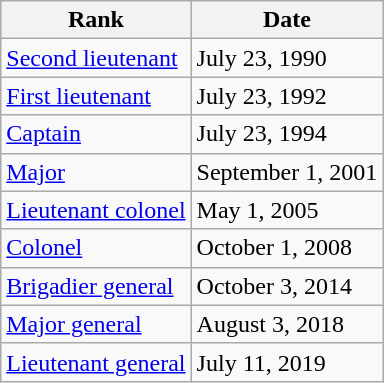<table class="wikitable">
<tr>
<th>Rank</th>
<th>Date</th>
</tr>
<tr>
<td> <a href='#'>Second lieutenant</a></td>
<td>July 23, 1990</td>
</tr>
<tr>
<td> <a href='#'>First lieutenant</a></td>
<td>July 23, 1992</td>
</tr>
<tr>
<td> <a href='#'>Captain</a></td>
<td>July 23, 1994</td>
</tr>
<tr>
<td> <a href='#'>Major</a></td>
<td>September 1, 2001</td>
</tr>
<tr>
<td> <a href='#'>Lieutenant colonel</a></td>
<td>May 1, 2005</td>
</tr>
<tr>
<td> <a href='#'>Colonel</a></td>
<td>October 1, 2008</td>
</tr>
<tr>
<td> <a href='#'>Brigadier general</a></td>
<td>October 3, 2014</td>
</tr>
<tr>
<td> <a href='#'>Major general</a></td>
<td>August 3, 2018</td>
</tr>
<tr>
<td> <a href='#'>Lieutenant general</a></td>
<td>July 11, 2019</td>
</tr>
</table>
